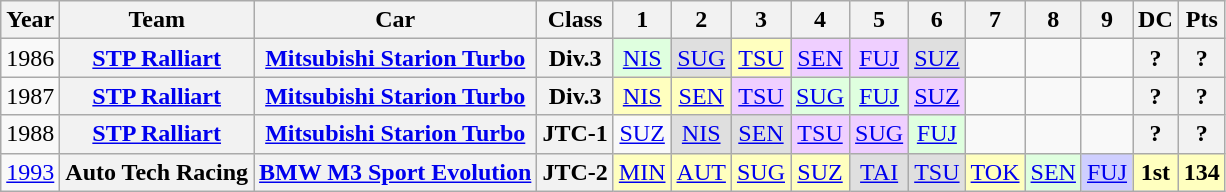<table class="wikitable"style="text-align:center;font-size;90%">
<tr>
<th>Year</th>
<th>Team</th>
<th>Car</th>
<th>Class</th>
<th>1</th>
<th>2</th>
<th>3</th>
<th>4</th>
<th>5</th>
<th>6</th>
<th>7</th>
<th>8</th>
<th>9</th>
<th>DC</th>
<th>Pts</th>
</tr>
<tr>
<td>1986</td>
<th><a href='#'>STP Ralliart</a></th>
<th><a href='#'>Mitsubishi Starion Turbo</a></th>
<th>Div.3</th>
<td Style="background:#DFFFDF;"><a href='#'>NIS</a><br></td>
<td Style="background:#DFDFDF;"><a href='#'>SUG</a><br></td>
<td Style="background:#FFFFBF;"><a href='#'>TSU</a><br></td>
<td Style="background:#EFCFFF;"><a href='#'>SEN</a><br></td>
<td Style="background:#EFCFFF;"><a href='#'>FUJ</a><br></td>
<td Style="background:#DFDFDF;"><a href='#'>SUZ</a><br></td>
<td></td>
<td></td>
<td></td>
<th>?</th>
<th>?</th>
</tr>
<tr>
<td>1987</td>
<th><a href='#'>STP Ralliart</a></th>
<th><a href='#'>Mitsubishi Starion Turbo</a></th>
<th>Div.3</th>
<td Style="background:#FFFFBF;"><a href='#'>NIS</a><br></td>
<td Style="background:#FFFFBF;"><a href='#'>SEN</a><br></td>
<td Style="background:#EFCFFF;"><a href='#'>TSU</a><br></td>
<td Style="background:#DFFFDF;"><a href='#'>SUG</a><br></td>
<td Style="background:#DFFFDF;"><a href='#'>FUJ</a><br></td>
<td Style="background:#EFCFFF;"><a href='#'>SUZ</a><br></td>
<td></td>
<td></td>
<td></td>
<th>?</th>
<th>?</th>
</tr>
<tr>
<td>1988</td>
<th><a href='#'>STP Ralliart</a></th>
<th><a href='#'>Mitsubishi Starion Turbo</a></th>
<th>JTC-1</th>
<td><a href='#'>SUZ</a></td>
<td Style="background:#DFDFDF;"><a href='#'>NIS</a><br></td>
<td Style="background:#DFDFDF;"><a href='#'>SEN</a><br></td>
<td Style="background:#EFCFFF;"><a href='#'>TSU</a><br></td>
<td Style="background:#EFCFFF;"><a href='#'>SUG</a><br></td>
<td Style="background:#DFFFDF;"><a href='#'>FUJ</a><br></td>
<td></td>
<td></td>
<td></td>
<th>?</th>
<th>?</th>
</tr>
<tr>
<td><a href='#'>1993</a></td>
<th>Auto Tech Racing</th>
<th><a href='#'>BMW M3 Sport Evolution</a></th>
<th>JTC-2</th>
<td style="background:#FFFFBF;"><a href='#'>MIN</a><br></td>
<td style="background:#FFFFBF;"><a href='#'>AUT</a><br></td>
<td style="background:#FFFFBF;"><a href='#'>SUG</a><br></td>
<td style="background:#FFFFBF;"><a href='#'>SUZ</a><br></td>
<td style="background:#DFDFDF;"><a href='#'>TAI</a><br></td>
<td style="background:#DFDFDF;"><a href='#'>TSU</a><br></td>
<td style="background:#FFFFBF;"><a href='#'>TOK</a><br></td>
<td style="background:#DFFFDF;"><a href='#'>SEN</a><br></td>
<td style="background:#CFCFFF;"><a href='#'>FUJ</a><br></td>
<td style="background:#FFFFBF;"><strong>1st</strong></td>
<td style="background:#FFFFBF;"><strong>134</strong></td>
</tr>
</table>
